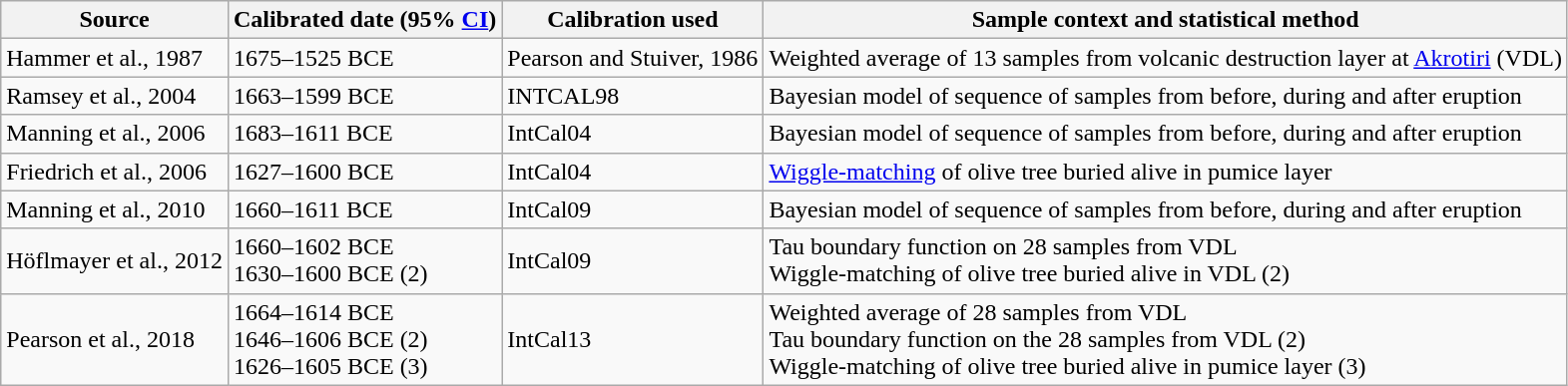<table class="wikitable">
<tr>
<th>Source</th>
<th>Calibrated date (95% <a href='#'>CI</a>)</th>
<th>Calibration used</th>
<th>Sample context and statistical method</th>
</tr>
<tr>
<td>Hammer et al., 1987</td>
<td>1675–1525 BCE</td>
<td>Pearson and Stuiver, 1986</td>
<td>Weighted average of 13 samples from volcanic destruction layer at <a href='#'>Akrotiri</a> (VDL)</td>
</tr>
<tr>
<td>Ramsey et al., 2004</td>
<td>1663–1599 BCE</td>
<td>INTCAL98</td>
<td>Bayesian model of sequence of samples from before, during and after eruption</td>
</tr>
<tr>
<td>Manning et al., 2006</td>
<td>1683–1611 BCE</td>
<td>IntCal04</td>
<td>Bayesian model of sequence of samples from before, during and after eruption</td>
</tr>
<tr>
<td>Friedrich et al., 2006</td>
<td>1627–1600 BCE</td>
<td>IntCal04</td>
<td><a href='#'>Wiggle-matching</a> of olive tree buried alive in pumice layer</td>
</tr>
<tr>
<td>Manning et al., 2010</td>
<td>1660–1611 BCE</td>
<td>IntCal09</td>
<td>Bayesian model of sequence of samples from before, during and after eruption</td>
</tr>
<tr>
<td>Höflmayer et al., 2012</td>
<td>1660–1602 BCE<br>1630–1600 BCE (2)</td>
<td>IntCal09</td>
<td>Tau boundary function on 28 samples from VDL<br>Wiggle-matching of olive tree buried alive in VDL (2)</td>
</tr>
<tr>
<td>Pearson et al., 2018</td>
<td>1664–1614 BCE<br>1646–1606 BCE (2)<br>1626–1605 BCE (3)</td>
<td>IntCal13</td>
<td>Weighted average of 28 samples from VDL<br>Tau boundary function on the 28 samples from VDL (2)<br>Wiggle-matching of olive tree buried alive in pumice layer (3)</td>
</tr>
</table>
